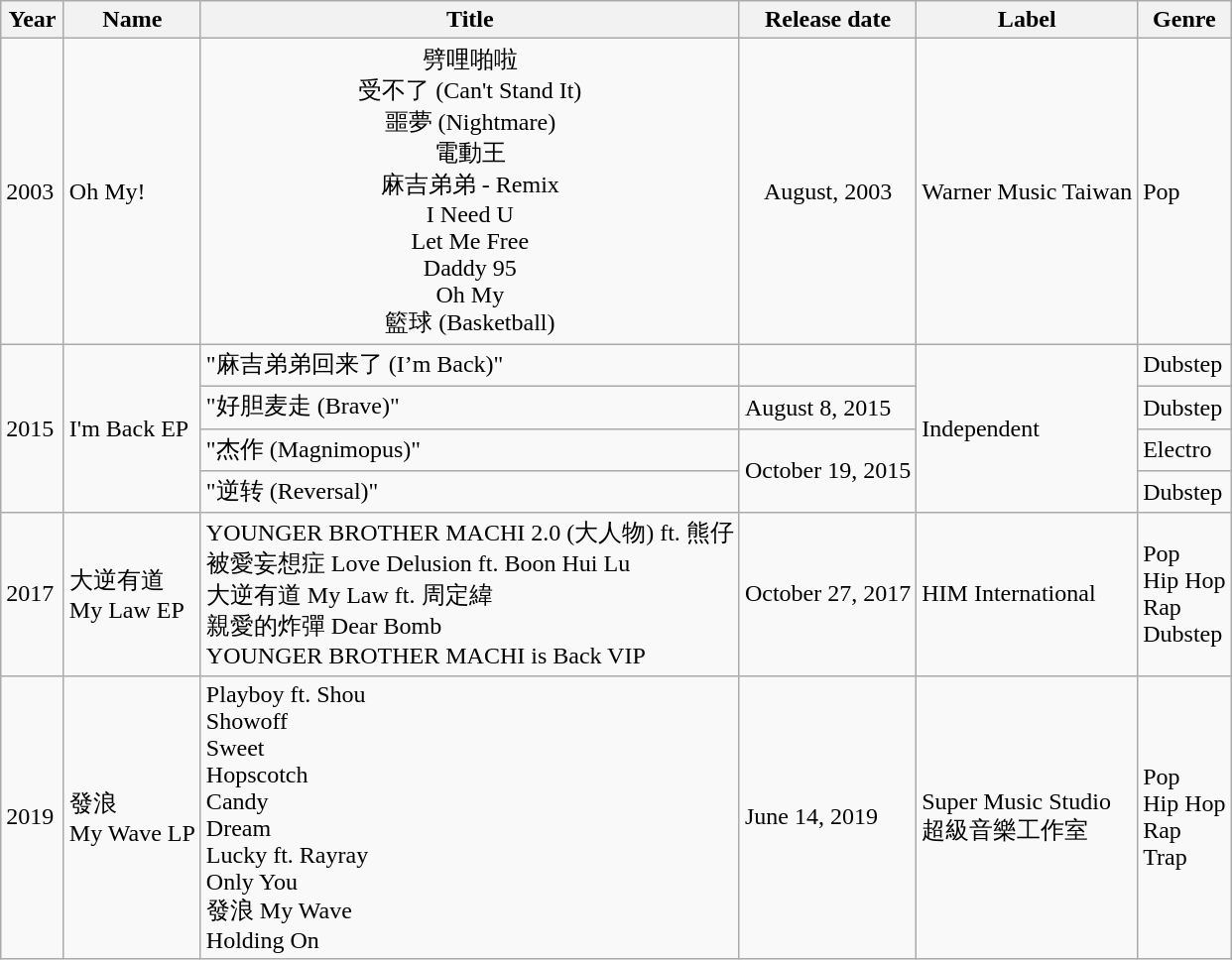<table class="wikitable">
<tr>
<th style="text-align:center; width:35px;">Year</th>
<th>Name</th>
<th>Title</th>
<th>Release date</th>
<th>Label</th>
<th>Genre</th>
</tr>
<tr>
<td>2003</td>
<td>Oh My!</td>
<td style="text-align:center;">劈哩啪啦<br>受不了 (Can't Stand It)<br>噩夢 (Nightmare)<br>電動王<br>麻吉弟弟 - Remix<br>I Need U<br>Let Me Free<br>Daddy 95<br>Oh My<br>籃球 (Basketball)</td>
<td style="text-align:center;">August, 2003</td>
<td style="text-align:center;">Warner Music Taiwan</td>
<td>Pop</td>
</tr>
<tr>
<td rowspan="4">2015</td>
<td rowspan="4">I'm Back EP</td>
<td>"麻吉弟弟回来了 (I’m Back)"</td>
<td></td>
<td rowspan="4">Independent</td>
<td>Dubstep</td>
</tr>
<tr>
<td>"好胆麦走 (Brave)"</td>
<td>August 8, 2015</td>
<td>Dubstep</td>
</tr>
<tr>
<td>"杰作 (Magnimopus)"</td>
<td rowspan="2">October 19, 2015</td>
<td>Electro</td>
</tr>
<tr>
<td>"逆转 (Reversal)"</td>
<td>Dubstep</td>
</tr>
<tr>
<td>2017</td>
<td>大逆有道<br>My Law EP</td>
<td>YOUNGER BROTHER MACHI 2.0 (大人物) ft. 熊仔<br>被愛妄想症 Love Delusion ft. Boon Hui Lu<br>大逆有道 My Law ft. 周定緯<br>親愛的炸彈 Dear Bomb<br>YOUNGER BROTHER MACHI is Back VIP</td>
<td>October 27, 2017</td>
<td>HIM International</td>
<td>Pop<br>Hip Hop<br>Rap<br>Dubstep</td>
</tr>
<tr>
<td>2019</td>
<td>發浪<br>My Wave LP</td>
<td>Playboy ft. Shou<br>Showoff<br>Sweet<br>Hopscotch<br>Candy<br>Dream<br>Lucky ft. Rayray<br>Only You<br>發浪 My Wave<br>Holding On</td>
<td>June 14, 2019</td>
<td>Super Music Studio<br>超級音樂工作室</td>
<td>Pop<br>Hip Hop<br>Rap<br>Trap</td>
</tr>
</table>
